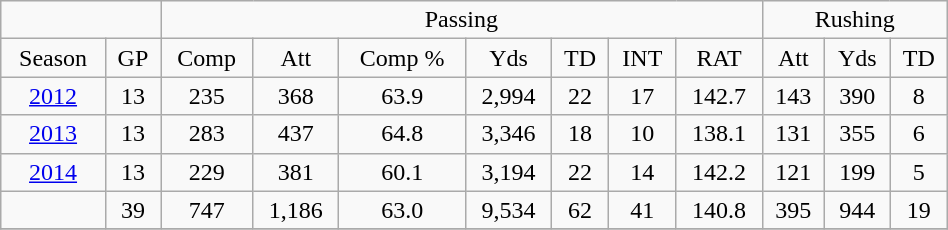<table class="wikitable" width="50%">
<tr align="center" style="background:#;color:#;">
<td colspan="2"></td>
<td colspan="7">Passing</td>
<td colspan="4">Rushing</td>
</tr>
<tr align="center" style="background:#;color:#;">
<td>Season</td>
<td>GP</td>
<td>Comp</td>
<td>Att</td>
<td>Comp %</td>
<td>Yds</td>
<td>TD</td>
<td>INT</td>
<td>RAT</td>
<td>Att</td>
<td>Yds</td>
<td>TD</td>
</tr>
<tr align="center" bgcolor="">
<td><a href='#'>2012</a></td>
<td>13</td>
<td>235</td>
<td>368</td>
<td>63.9</td>
<td>2,994</td>
<td>22</td>
<td>17</td>
<td>142.7</td>
<td>143</td>
<td>390</td>
<td>8</td>
</tr>
<tr align="center" bgcolor="">
<td><a href='#'>2013</a></td>
<td>13</td>
<td>283</td>
<td>437</td>
<td>64.8</td>
<td>3,346</td>
<td>18</td>
<td>10</td>
<td>138.1</td>
<td>131</td>
<td>355</td>
<td>6</td>
</tr>
<tr align="center" bgcolor="">
<td><a href='#'>2014</a></td>
<td>13</td>
<td>229</td>
<td>381</td>
<td>60.1</td>
<td>3,194</td>
<td>22</td>
<td>14</td>
<td>142.2</td>
<td>121</td>
<td>199</td>
<td>5</td>
</tr>
<tr align="center" bgcolor="">
<td></td>
<td>39</td>
<td>747</td>
<td>1,186</td>
<td>63.0</td>
<td>9,534</td>
<td>62</td>
<td>41</td>
<td>140.8</td>
<td>395</td>
<td>944</td>
<td>19</td>
</tr>
<tr align="center" bgcolor="">
</tr>
</table>
